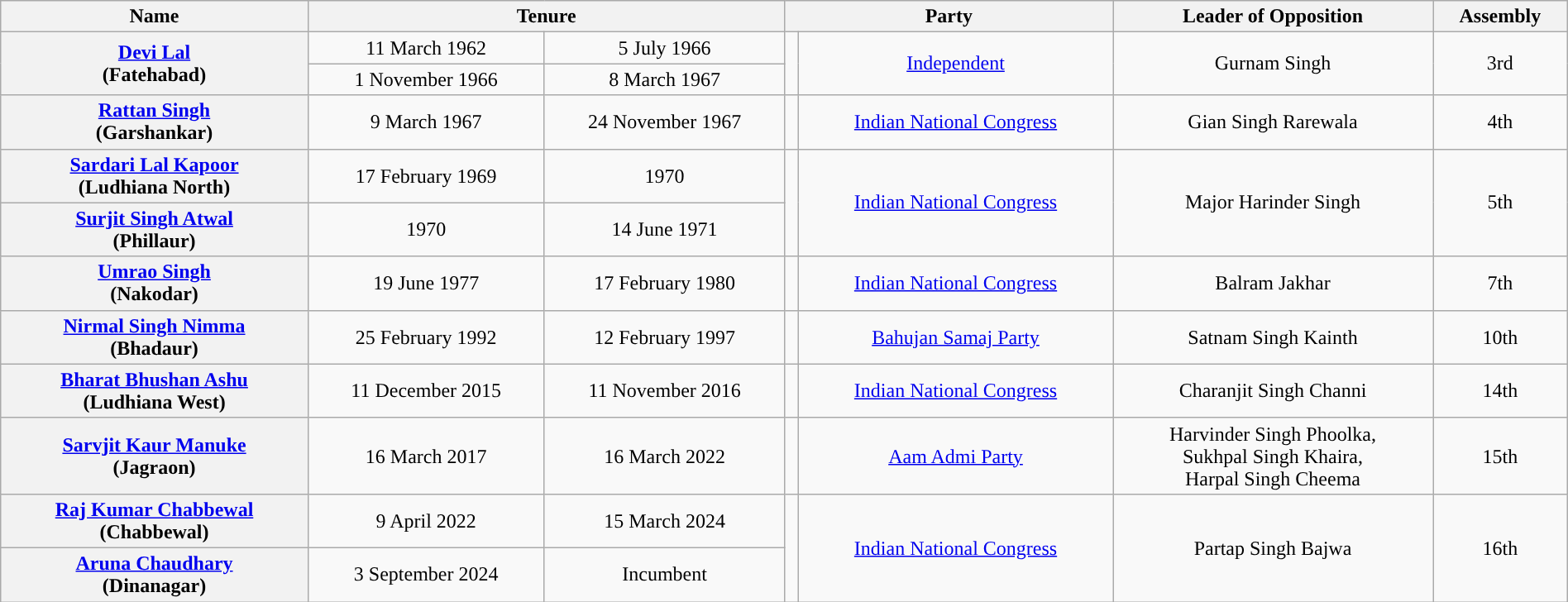<table class="wikitable" style="width:100%; text-align:center">
<tr>
<th>Name<br></th>
<th colspan=2>Tenure</th>
<th colspan=2>Party</th>
<th>Leader of Opposition</th>
<th>Assembly</th>
</tr>
<tr>
<th rowspan=2><a href='#'>Devi Lal</a><br>(Fatehabad)</th>
<td>11 March 1962</td>
<td>5 July 1966</td>
<td rowspan=2 style="background-color: "></td>
<td rowspan=2><a href='#'>Independent</a></td>
<td rowspan=2>Gurnam Singh</td>
<td rowspan=2>3rd</td>
</tr>
<tr>
<td>1 November 1966</td>
<td>8 March 1967</td>
</tr>
<tr>
<th><a href='#'>Rattan Singh</a><br>(Garshankar)</th>
<td>9 March 1967</td>
<td>24 November 1967</td>
<td style="background-color: "></td>
<td><a href='#'>Indian National Congress</a></td>
<td>Gian Singh Rarewala</td>
<td>4th</td>
</tr>
<tr>
<th><a href='#'>Sardari Lal Kapoor</a><br>(Ludhiana North)</th>
<td>17 February 1969</td>
<td>1970</td>
<td rowspan=2 style="background-color: "></td>
<td rowspan=2><a href='#'>Indian National Congress</a></td>
<td rowspan=2>Major Harinder Singh</td>
<td rowspan=2>5th</td>
</tr>
<tr>
<th><a href='#'>Surjit Singh Atwal</a><br>(Phillaur)</th>
<td>1970</td>
<td>14 June 1971</td>
</tr>
<tr>
<th><a href='#'>Umrao Singh</a><br>(Nakodar)</th>
<td>19 June 1977</td>
<td>17 February 1980</td>
<td style="background-color: "></td>
<td><a href='#'>Indian National Congress</a></td>
<td>Balram Jakhar</td>
<td>7th</td>
</tr>
<tr>
<th><a href='#'>Nirmal Singh Nimma</a><br>(Bhadaur)</th>
<td>25 February 1992</td>
<td>12 February 1997</td>
<td style="background-color: "></td>
<td><a href='#'>Bahujan Samaj Party</a></td>
<td>Satnam Singh Kainth</td>
<td>10th</td>
</tr>
<tr>
<th><a href='#'>Bharat Bhushan Ashu</a><br>(Ludhiana West)</th>
<td>11 December 2015</td>
<td>11 November 2016</td>
<td style="background-color: "></td>
<td><a href='#'>Indian National Congress</a></td>
<td>Charanjit Singh Channi</td>
<td>14th</td>
</tr>
<tr>
<th><a href='#'>Sarvjit Kaur Manuke</a><br>(Jagraon)</th>
<td>16 March 2017</td>
<td>16 March 2022</td>
<td style="background-color: "></td>
<td><a href='#'>Aam Admi Party</a></td>
<td>Harvinder Singh Phoolka,<br>Sukhpal Singh Khaira,<br>Harpal Singh Cheema</td>
<td>15th</td>
</tr>
<tr>
<th><a href='#'>Raj Kumar Chabbewal</a> <br>(Chabbewal)</th>
<td>9 April 2022</td>
<td>15 March 2024</td>
<td rowspan=2 style="background-color: "></td>
<td rowspan=2><a href='#'>Indian National Congress</a></td>
<td rowspan=2>Partap Singh Bajwa</td>
<td rowspan=2>16th</td>
</tr>
<tr>
<th><a href='#'>Aruna Chaudhary</a><br>(Dinanagar)</th>
<td>3 September 2024</td>
<td>Incumbent</td>
</tr>
</table>
